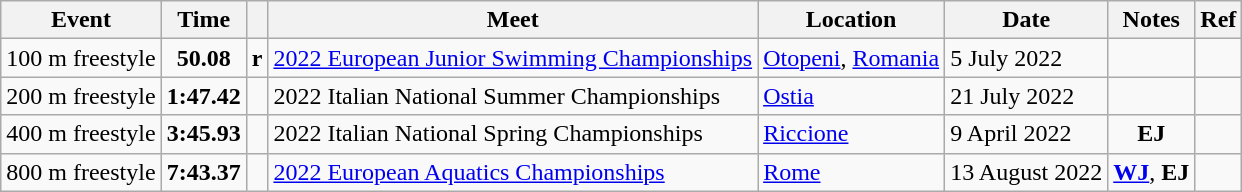<table class="wikitable">
<tr>
<th>Event</th>
<th>Time</th>
<th></th>
<th>Meet</th>
<th>Location</th>
<th>Date</th>
<th>Notes</th>
<th>Ref</th>
</tr>
<tr>
<td>100 m freestyle</td>
<td style="text-align:center;"><strong>50.08</strong></td>
<td><strong>r</strong></td>
<td><a href='#'>2022 European Junior Swimming Championships</a></td>
<td><a href='#'>Otopeni</a>, <a href='#'>Romania</a></td>
<td>5 July 2022</td>
<td style="text-align:center;"></td>
<td style="text-align:center;"></td>
</tr>
<tr>
<td>200 m freestyle</td>
<td style="text-align:center;"><strong>1:47.42</strong></td>
<td></td>
<td>2022 Italian National Summer Championships</td>
<td><a href='#'>Ostia</a></td>
<td>21 July 2022</td>
<td style="text-align:center;"></td>
<td style="text-align:center;"></td>
</tr>
<tr>
<td>400 m freestyle</td>
<td style="text-align:center;"><strong>3:45.93</strong></td>
<td></td>
<td>2022 Italian National Spring Championships</td>
<td><a href='#'>Riccione</a></td>
<td>9 April 2022</td>
<td style="text-align:center;"><strong>EJ</strong></td>
<td style="text-align:center;"></td>
</tr>
<tr>
<td>800 m freestyle</td>
<td style="text-align:center;"><strong>7:43.37</strong></td>
<td></td>
<td><a href='#'>2022 European Aquatics Championships</a></td>
<td><a href='#'>Rome</a></td>
<td>13 August 2022</td>
<td style="text-align:center;"><strong><a href='#'>WJ</a></strong>, <strong>EJ</strong></td>
<td style="text-align:center;"></td>
</tr>
</table>
